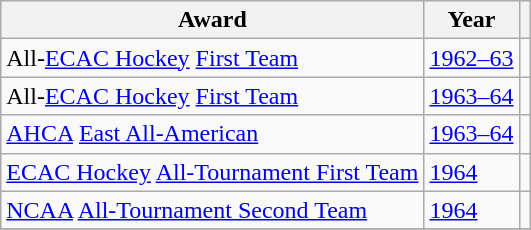<table class="wikitable">
<tr>
<th>Award</th>
<th>Year</th>
<th></th>
</tr>
<tr>
<td>All-<a href='#'>ECAC Hockey</a> <a href='#'>First Team</a></td>
<td><a href='#'>1962–63</a></td>
<td></td>
</tr>
<tr>
<td>All-<a href='#'>ECAC Hockey</a> <a href='#'>First Team</a></td>
<td><a href='#'>1963–64</a></td>
<td></td>
</tr>
<tr>
<td><a href='#'>AHCA</a> <a href='#'>East All-American</a></td>
<td><a href='#'>1963–64</a></td>
<td></td>
</tr>
<tr>
<td><a href='#'>ECAC Hockey</a> <a href='#'>All-Tournament First Team</a></td>
<td><a href='#'>1964</a></td>
<td></td>
</tr>
<tr>
<td><a href='#'>NCAA</a> <a href='#'>All-Tournament Second Team</a></td>
<td><a href='#'>1964</a></td>
<td></td>
</tr>
<tr>
</tr>
</table>
